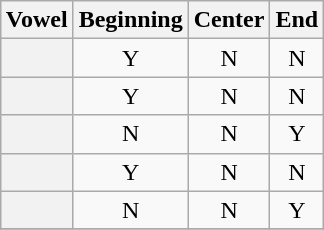<table class="wikitable" style="margin: 1em auto 1em auto; text-align: center;">
<tr>
<th colspan=1>Vowel</th>
<th>Beginning</th>
<th>Center</th>
<th>End</th>
</tr>
<tr>
<th></th>
<td>Y</td>
<td>N</td>
<td>N</td>
</tr>
<tr>
<th></th>
<td>Y</td>
<td>N</td>
<td>N</td>
</tr>
<tr>
<th></th>
<td>N</td>
<td>N</td>
<td>Y</td>
</tr>
<tr>
<th></th>
<td>Y</td>
<td>N</td>
<td>N</td>
</tr>
<tr>
<th></th>
<td>N</td>
<td>N</td>
<td>Y</td>
</tr>
<tr>
</tr>
</table>
